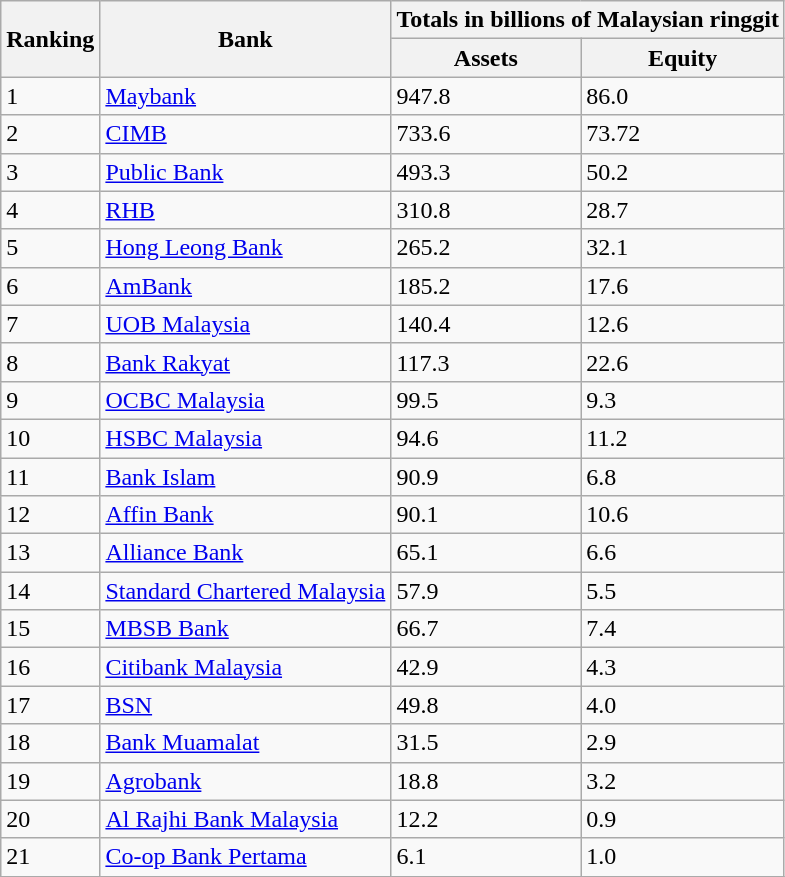<table class="wikitable sortable sticky-header-multi">
<tr>
<th rowspan=2>Ranking</th>
<th rowspan=2>Bank</th>
<th colspan=2>Totals in billions of Malaysian ringgit</th>
</tr>
<tr>
<th>Assets</th>
<th>Equity</th>
</tr>
<tr>
<td>1</td>
<td><a href='#'>Maybank</a></td>
<td>947.8</td>
<td>86.0</td>
</tr>
<tr>
<td>2</td>
<td><a href='#'>CIMB</a></td>
<td>733.6</td>
<td>73.72</td>
</tr>
<tr>
<td>3</td>
<td><a href='#'>Public Bank</a></td>
<td>493.3</td>
<td>50.2</td>
</tr>
<tr>
<td>4</td>
<td><a href='#'>RHB</a></td>
<td>310.8</td>
<td>28.7</td>
</tr>
<tr>
<td>5</td>
<td><a href='#'>Hong Leong Bank</a></td>
<td>265.2</td>
<td>32.1</td>
</tr>
<tr>
<td>6</td>
<td><a href='#'>AmBank</a></td>
<td>185.2</td>
<td>17.6</td>
</tr>
<tr>
<td>7</td>
<td><a href='#'>UOB Malaysia</a></td>
<td>140.4</td>
<td>12.6</td>
</tr>
<tr>
<td>8</td>
<td><a href='#'>Bank Rakyat</a></td>
<td>117.3</td>
<td>22.6</td>
</tr>
<tr>
<td>9</td>
<td><a href='#'>OCBC  Malaysia</a></td>
<td>99.5</td>
<td>9.3</td>
</tr>
<tr>
<td>10</td>
<td><a href='#'>HSBC Malaysia</a></td>
<td>94.6</td>
<td>11.2</td>
</tr>
<tr>
<td>11</td>
<td><a href='#'>Bank Islam</a></td>
<td>90.9</td>
<td>6.8</td>
</tr>
<tr>
<td>12</td>
<td><a href='#'>Affin Bank</a></td>
<td>90.1</td>
<td>10.6</td>
</tr>
<tr>
<td>13</td>
<td><a href='#'>Alliance Bank</a></td>
<td>65.1</td>
<td>6.6</td>
</tr>
<tr>
<td>14</td>
<td><a href='#'>Standard Chartered Malaysia</a></td>
<td>57.9</td>
<td>5.5</td>
</tr>
<tr>
<td>15</td>
<td><a href='#'>MBSB Bank</a></td>
<td>66.7</td>
<td>7.4</td>
</tr>
<tr>
<td>16</td>
<td><a href='#'>Citibank Malaysia</a></td>
<td>42.9</td>
<td>4.3</td>
</tr>
<tr>
<td>17</td>
<td><a href='#'>BSN</a></td>
<td>49.8</td>
<td>4.0</td>
</tr>
<tr>
<td>18</td>
<td><a href='#'>Bank Muamalat</a></td>
<td>31.5</td>
<td>2.9</td>
</tr>
<tr>
<td>19</td>
<td><a href='#'>Agrobank</a></td>
<td>18.8</td>
<td>3.2</td>
</tr>
<tr>
<td>20</td>
<td><a href='#'>Al Rajhi Bank Malaysia</a></td>
<td>12.2</td>
<td>0.9</td>
</tr>
<tr>
<td>21</td>
<td><a href='#'>Co-op Bank Pertama</a></td>
<td>6.1</td>
<td>1.0</td>
</tr>
<tr>
</tr>
</table>
